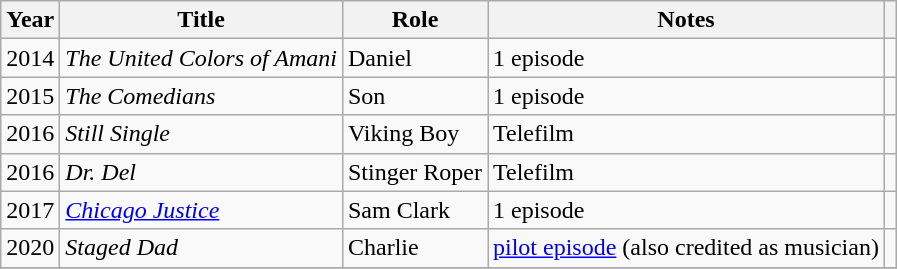<table class="wikitable sortable">
<tr>
<th>Year</th>
<th>Title</th>
<th>Role</th>
<th>Notes</th>
<th></th>
</tr>
<tr>
<td>2014</td>
<td><em>The United Colors of Amani</em></td>
<td>Daniel</td>
<td>1 episode</td>
<td></td>
</tr>
<tr>
<td>2015</td>
<td><em>The Comedians</em></td>
<td>Son</td>
<td>1 episode</td>
<td></td>
</tr>
<tr>
<td>2016</td>
<td><em>Still Single</em></td>
<td>Viking Boy</td>
<td>Telefilm</td>
<td></td>
</tr>
<tr>
<td>2016</td>
<td><em>Dr. Del</em></td>
<td>Stinger Roper</td>
<td>Telefilm</td>
<td></td>
</tr>
<tr>
<td>2017</td>
<td><em><a href='#'>Chicago Justice</a></em></td>
<td>Sam Clark</td>
<td>1 episode</td>
<td></td>
</tr>
<tr>
<td>2020</td>
<td><em>Staged Dad</em></td>
<td>Charlie</td>
<td><a href='#'>pilot episode</a> (also credited as musician)</td>
<td style="text-align: center;"></td>
</tr>
<tr>
</tr>
</table>
